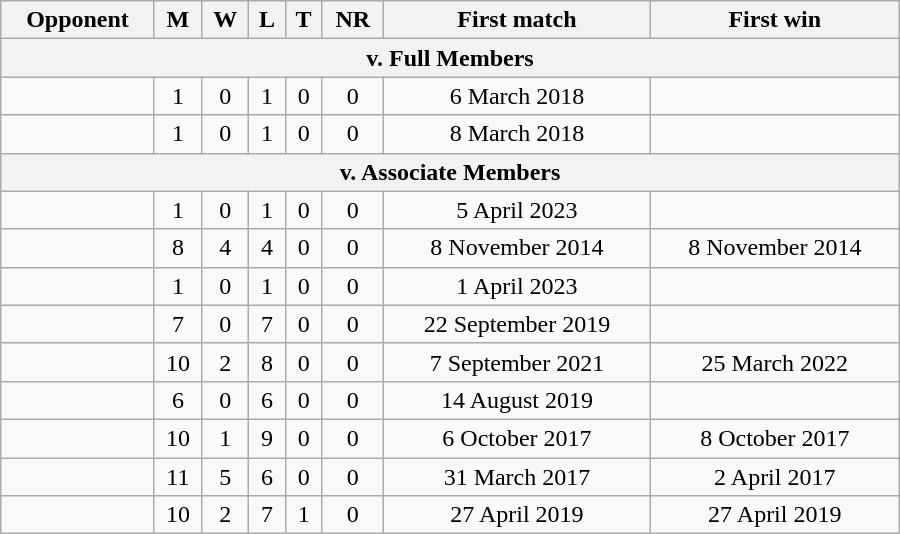<table class="wikitable" style="text-align: center; width: 600px;">
<tr>
<th>Opponent</th>
<th>M</th>
<th>W</th>
<th>L</th>
<th>T</th>
<th>NR</th>
<th>First match</th>
<th>First win</th>
</tr>
<tr>
<th colspan="8" align="center"><strong>v. Full Members</strong></th>
</tr>
<tr align="center">
<td style="text-align:left;"></td>
<td>1</td>
<td>0</td>
<td>1</td>
<td>0</td>
<td>0</td>
<td>6 March 2018</td>
<td></td>
</tr>
<tr>
<td style="text-align:left;"></td>
<td>1</td>
<td>0</td>
<td>1</td>
<td>0</td>
<td>0</td>
<td>8 March 2018</td>
<td></td>
</tr>
<tr>
<th colspan="8" align="center"><strong>v. Associate Members</strong></th>
</tr>
<tr align="center">
<td style="text-align:left;"></td>
<td>1</td>
<td>0</td>
<td>1</td>
<td>0</td>
<td>0</td>
<td>5 April 2023</td>
<td></td>
</tr>
<tr>
<td style="text-align:left;"></td>
<td>8</td>
<td>4</td>
<td>4</td>
<td>0</td>
<td>0</td>
<td>8 November 2014</td>
<td>8 November 2014</td>
</tr>
<tr>
<td style="text-align:left;"></td>
<td>1</td>
<td>0</td>
<td>1</td>
<td>0</td>
<td>0</td>
<td>1 April 2023</td>
<td></td>
</tr>
<tr>
<td style="text-align:left;"></td>
<td>7</td>
<td>0</td>
<td>7</td>
<td>0</td>
<td>0</td>
<td>22 September 2019</td>
<td></td>
</tr>
<tr>
<td style="text-align:left;"></td>
<td>10</td>
<td>2</td>
<td>8</td>
<td>0</td>
<td>0</td>
<td>7 September 2021</td>
<td>25 March 2022</td>
</tr>
<tr>
<td style="text-align:left;"></td>
<td>6</td>
<td>0</td>
<td>6</td>
<td>0</td>
<td>0</td>
<td>14 August 2019</td>
<td></td>
</tr>
<tr>
<td style="text-align:left;"></td>
<td>10</td>
<td>1</td>
<td>9</td>
<td>0</td>
<td>0</td>
<td>6 October 2017</td>
<td>8 October 2017</td>
</tr>
<tr>
<td style="text-align:left;"></td>
<td>11</td>
<td>5</td>
<td>6</td>
<td>0</td>
<td>0</td>
<td>31 March 2017</td>
<td>2 April 2017</td>
</tr>
<tr>
<td style="text-align:left;"></td>
<td>10</td>
<td>2</td>
<td>7</td>
<td>1</td>
<td>0</td>
<td>27 April 2019</td>
<td>27 April 2019</td>
</tr>
</table>
